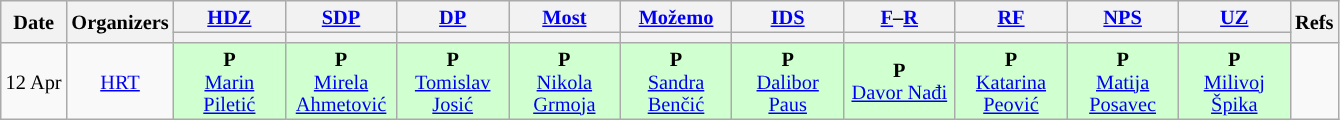<table class="wikitable" style="font-size:85%; line-height:15px; text-align:center">
<tr>
<th rowspan="2">Date</th>
<th rowspan="2">Organizers</th>
<th scope="col" style="width:5em"><a href='#'>HDZ</a></th>
<th scope="col" style="width:5em"><a href='#'>SDP</a></th>
<th scope="col" style="width:5em"><a href='#'>DP</a></th>
<th scope="col" style="width:5em"><a href='#'>Most</a></th>
<th scope="col" style="width:5em"><a href='#'>Možemo</a></th>
<th scope="col" style="width:5em"><a href='#'>IDS</a></th>
<th scope="col" style="width:5em"><a href='#'>F</a>–<a href='#'>R</a></th>
<th scope="col" style="width:5em"><a href='#'>RF</a></th>
<th scope="col" style="width:5em"><a href='#'>NPS</a></th>
<th scope="col" style="width:5em"><a href='#'>UZ</a></th>
<th rowspan="2">Refs</th>
</tr>
<tr>
<th style="background:"></th>
<th style="background:"></th>
<th style="background:"></th>
<th style="background:"></th>
<th style="background:"></th>
<th style="background:"></th>
<th style="background:"></th>
<th style="background:"></th>
<th style="background:"></th>
<th style="background:"></th>
</tr>
<tr>
<td>12 Apr</td>
<td><a href='#'>HRT</a></td>
<td style="background:#D0FFD0"><strong>P</strong><br><a href='#'>Marin Piletić</a></td>
<td style="background:#D0FFD0"><strong>P</strong><br><a href='#'>Mirela Ahmetović</a></td>
<td style="background:#D0FFD0"><strong>P</strong><br><a href='#'>Tomislav Josić</a></td>
<td style="background:#D0FFD0"><strong>P</strong><br><a href='#'>Nikola Grmoja</a></td>
<td style="background:#D0FFD0"><strong>P</strong><br><a href='#'>Sandra Benčić</a></td>
<td style="background:#D0FFD0"><strong>P</strong><br><a href='#'>Dalibor Paus</a></td>
<td style="background:#D0FFD0"><strong>P</strong><br><a href='#'>Davor Nađi</a></td>
<td style="background:#D0FFD0"><strong>P</strong><br><a href='#'>Katarina Peović</a></td>
<td style="background:#D0FFD0"><strong>P</strong><br><a href='#'>Matija Posavec</a></td>
<td style="background:#D0FFD0"><strong>P</strong><br><a href='#'>Milivoj Špika</a></td>
<td><br><br></td>
</tr>
</table>
